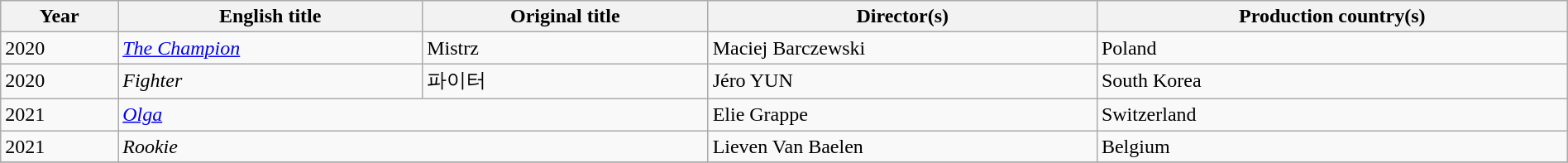<table class="sortable wikitable" style="width:100%; margin-bottom:4px" cellpadding="5">
<tr>
<th scope="col">Year</th>
<th scope="col">English title</th>
<th scope="col">Original title</th>
<th scope="col">Director(s)</th>
<th scope="col">Production country(s)</th>
</tr>
<tr>
<td>2020</td>
<td><em><a href='#'>The Champion</a></em></td>
<td>Mistrz</td>
<td>Maciej Barczewski</td>
<td>Poland</td>
</tr>
<tr>
<td>2020</td>
<td><em>Fighter</em></td>
<td>파이터</td>
<td>Jéro YUN</td>
<td>South Korea</td>
</tr>
<tr>
<td>2021</td>
<td colspan=2><em><a href='#'>Olga</a></em></td>
<td>Elie Grappe</td>
<td>Switzerland</td>
</tr>
<tr>
<td>2021</td>
<td colspan=2><em>Rookie</em></td>
<td>Lieven Van Baelen</td>
<td>Belgium</td>
</tr>
<tr>
</tr>
</table>
